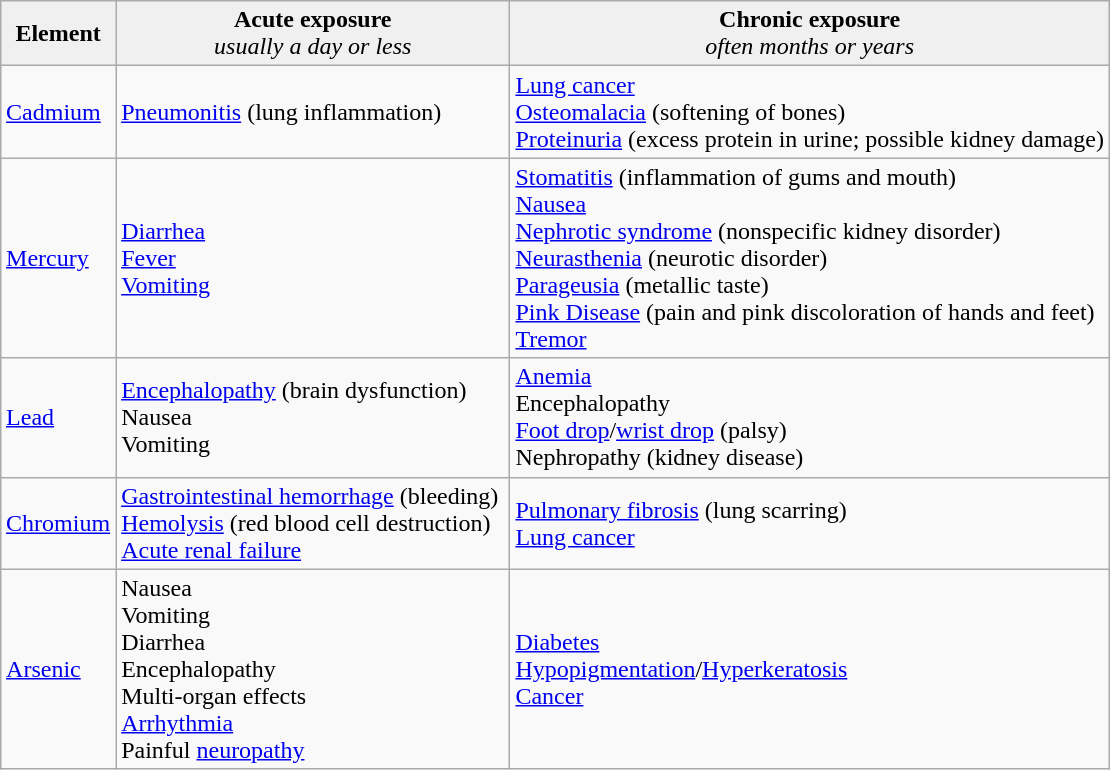<table class="wikitable" style="margin: 1em auto 1em auto;">
<tr>
<td style="text-align:center; background:#f0f0f0"><strong>Element</strong></td>
<td style="text-align:center; background:#f0f0f0"><strong>Acute exposure</strong><br><em>usually a day or less</em></td>
<td style="text-align:center; background:#f0f0f0"><strong>Chronic exposure</strong><br><em>often months or years</em></td>
</tr>
<tr>
<td><a href='#'>Cadmium</a></td>
<td><a href='#'>Pneumonitis</a> (lung inflammation)</td>
<td><a href='#'>Lung cancer</a> <br><a href='#'>Osteomalacia</a> (softening of bones)<br><a href='#'>Proteinuria</a> (excess protein in urine; possible kidney damage)</td>
</tr>
<tr>
<td><a href='#'>Mercury</a></td>
<td><a href='#'>Diarrhea</a><br><a href='#'>Fever</a><br><a href='#'>Vomiting</a></td>
<td><a href='#'>Stomatitis</a> (inflammation of gums and mouth) <br><a href='#'>Nausea</a><br><a href='#'>Nephrotic syndrome</a> (nonspecific kidney disorder)<br><a href='#'>Neurasthenia</a> (neurotic disorder)<br><a href='#'>Parageusia</a> (metallic taste)<br><a href='#'>Pink Disease</a> (pain and pink discoloration of hands and feet)<br><a href='#'>Tremor</a></td>
</tr>
<tr>
<td><a href='#'>Lead</a></td>
<td><a href='#'>Encephalopathy</a> (brain dysfunction)<br>Nausea<br>Vomiting</td>
<td><a href='#'>Anemia</a><br>Encephalopathy<br><a href='#'>Foot drop</a>/<a href='#'>wrist drop</a> (palsy)<br>Nephropathy (kidney disease)</td>
</tr>
<tr>
<td><a href='#'>Chromium</a></td>
<td><a href='#'>Gastrointestinal hemorrhage</a> (bleeding) <br><a href='#'>Hemolysis</a> (red blood cell destruction)<br><a href='#'>Acute renal failure</a></td>
<td><a href='#'>Pulmonary fibrosis</a> (lung scarring)<br><a href='#'>Lung cancer</a></td>
</tr>
<tr>
<td><a href='#'>Arsenic</a></td>
<td>Nausea<br>Vomiting<br>Diarrhea<br>Encephalopathy<br>Multi-organ effects<br><a href='#'>Arrhythmia</a><br>Painful <a href='#'>neuropathy</a></td>
<td><a href='#'>Diabetes</a><br><a href='#'>Hypopigmentation</a>/<a href='#'>Hyperkeratosis</a><br><a href='#'>Cancer</a></td>
</tr>
</table>
